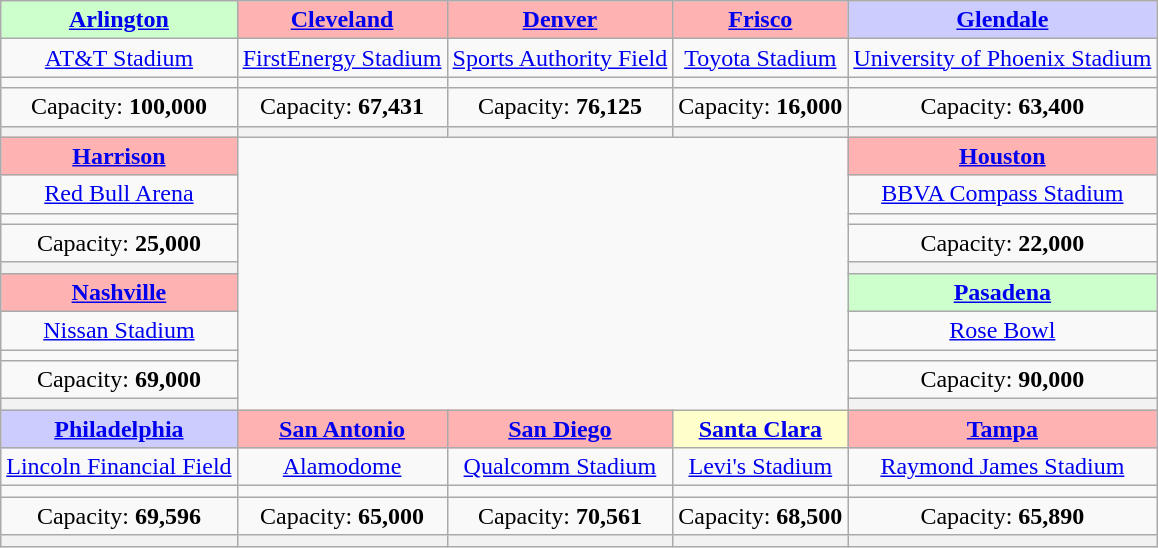<table class="wikitable" style="text-align:center">
<tr>
<th style="background-color:#CCFFCC"><a href='#'>Arlington</a></th>
<th style="background-color:#FFB2B2"><a href='#'>Cleveland</a></th>
<th style="background-color:#FFB2B2"><a href='#'>Denver</a></th>
<th style="background-color:#FFB2B2"><a href='#'>Frisco</a></th>
<th style="background-color:#CCCCFF"><a href='#'>Glendale</a></th>
</tr>
<tr>
<td><a href='#'>AT&T Stadium</a></td>
<td><a href='#'>FirstEnergy Stadium</a></td>
<td><a href='#'>Sports Authority Field</a></td>
<td><a href='#'>Toyota Stadium</a></td>
<td><a href='#'>University of Phoenix Stadium</a></td>
</tr>
<tr>
<td><small></small></td>
<td><small></small></td>
<td><small></small></td>
<td><small></small></td>
<td><small></small></td>
</tr>
<tr>
<td>Capacity: <strong>100,000</strong></td>
<td>Capacity: <strong>67,431</strong></td>
<td>Capacity: <strong>76,125</strong></td>
<td>Capacity: <strong>16,000</strong></td>
<td>Capacity: <strong>63,400</strong></td>
</tr>
<tr>
<th></th>
<th></th>
<th></th>
<th></th>
<th></th>
</tr>
<tr>
<th style="background-color:#FFB2B2"><a href='#'>Harrison</a></th>
<td rowspan="10" colspan="3"><br></td>
<th style="background-color:#FFB2B2"><a href='#'>Houston</a></th>
</tr>
<tr>
<td><a href='#'>Red Bull Arena</a></td>
<td><a href='#'>BBVA Compass Stadium</a></td>
</tr>
<tr>
<td><small></small></td>
<td><small></small></td>
</tr>
<tr>
<td>Capacity: <strong>25,000</strong></td>
<td>Capacity: <strong>22,000</strong></td>
</tr>
<tr>
<th></th>
<th></th>
</tr>
<tr>
<th style="background-color:#FFB2B2"><a href='#'>Nashville</a></th>
<th style="background-color:#CCFFCC"><a href='#'>Pasadena</a></th>
</tr>
<tr>
<td><a href='#'>Nissan Stadium</a></td>
<td><a href='#'>Rose Bowl</a></td>
</tr>
<tr>
<td><small></small></td>
<td><small></small></td>
</tr>
<tr>
<td>Capacity: <strong>69,000</strong></td>
<td>Capacity: <strong>90,000</strong></td>
</tr>
<tr>
<th></th>
<th></th>
</tr>
<tr>
<th style="background-color:#CCCCFF"><a href='#'>Philadelphia</a></th>
<th style="background-color:#FFB2B2"><a href='#'>San Antonio</a></th>
<th style="background-color:#FFB2B2"><a href='#'>San Diego</a></th>
<th style="background-color:#FFFFCC"><a href='#'>Santa Clara</a></th>
<th style="background-color:#FFB2B2"><a href='#'>Tampa</a></th>
</tr>
<tr>
<td><a href='#'>Lincoln Financial Field</a></td>
<td><a href='#'>Alamodome</a></td>
<td><a href='#'>Qualcomm Stadium</a></td>
<td><a href='#'>Levi's Stadium</a></td>
<td><a href='#'>Raymond James Stadium</a></td>
</tr>
<tr>
<td><small></small></td>
<td><small></small></td>
<td><small></small></td>
<td><small></small></td>
<td><small></small></td>
</tr>
<tr>
<td>Capacity: <strong>69,596</strong></td>
<td>Capacity: <strong>65,000</strong></td>
<td>Capacity: <strong>70,561</strong></td>
<td>Capacity: <strong>68,500</strong></td>
<td>Capacity: <strong>65,890</strong></td>
</tr>
<tr>
<th></th>
<th></th>
<th></th>
<th></th>
<th></th>
</tr>
</table>
